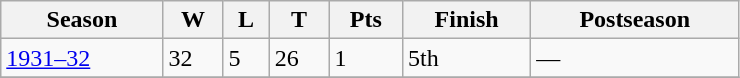<table class="wikitable" width=39%>
<tr>
<th>Season</th>
<th>W</th>
<th>L</th>
<th>T</th>
<th>Pts</th>
<th>Finish</th>
<th>Postseason</th>
</tr>
<tr>
<td><a href='#'>1931–32</a></td>
<td>32</td>
<td>5</td>
<td>26</td>
<td>1</td>
<td>5th</td>
<td>—</td>
</tr>
<tr>
</tr>
</table>
